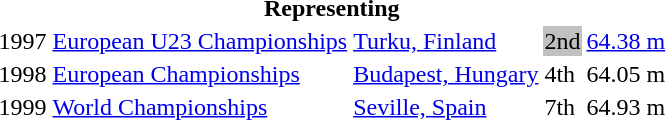<table>
<tr>
<th colspan="5">Representing </th>
</tr>
<tr>
<td>1997</td>
<td><a href='#'>European U23 Championships</a></td>
<td><a href='#'>Turku, Finland</a></td>
<td bgcolor="silver">2nd</td>
<td><a href='#'>64.38 m</a></td>
</tr>
<tr>
<td>1998</td>
<td><a href='#'>European Championships</a></td>
<td><a href='#'>Budapest, Hungary</a></td>
<td>4th</td>
<td>64.05 m</td>
</tr>
<tr>
<td>1999</td>
<td><a href='#'>World Championships</a></td>
<td><a href='#'>Seville, Spain</a></td>
<td>7th</td>
<td>64.93 m</td>
</tr>
</table>
